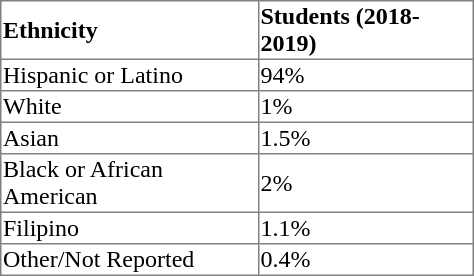<table border = "1" style = "text-align: left; border-collapse: collapse; width:25%">
<tr>
<th>Ethnicity</th>
<th>Students (2018-2019)</th>
</tr>
<tr>
<td>Hispanic or Latino</td>
<td>94%</td>
</tr>
<tr>
<td>White</td>
<td>1%</td>
</tr>
<tr>
<td>Asian</td>
<td>1.5%</td>
</tr>
<tr>
<td>Black or African American</td>
<td>2%</td>
</tr>
<tr>
<td>Filipino</td>
<td>1.1%</td>
</tr>
<tr>
<td>Other/Not Reported</td>
<td>0.4%</td>
</tr>
</table>
